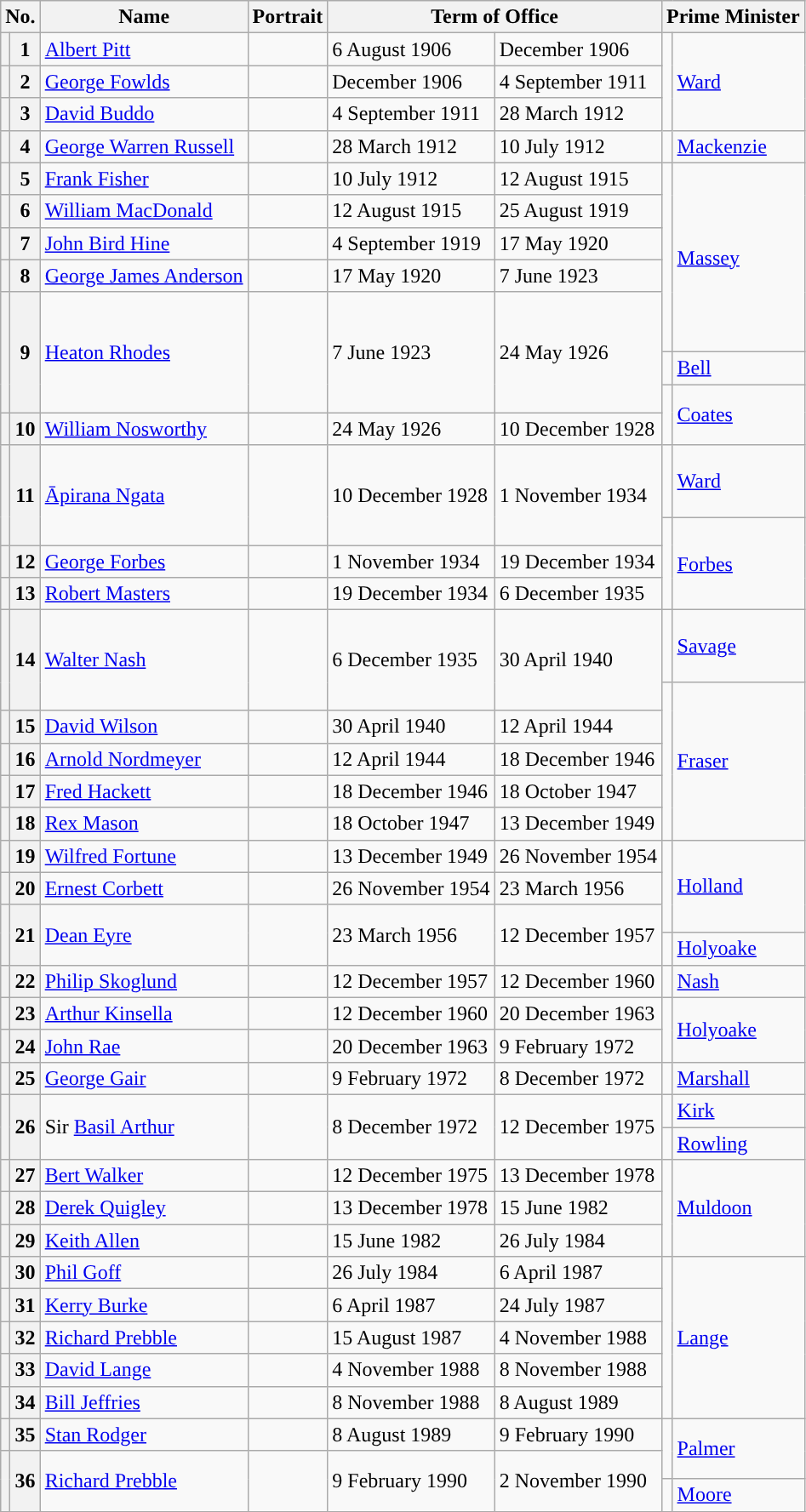<table class="wikitable">
<tr>
<th colspan=2>No.</th>
<th>Name</th>
<th>Portrait</th>
<th colspan=2>Term of Office</th>
<th colspan=2>Prime Minister</th>
</tr>
<tr>
<th style="color:inherit;background:"></th>
<th>1</th>
<td><a href='#'>Albert Pitt</a></td>
<td></td>
<td>6 August 1906</td>
<td>December 1906</td>
<td rowspan=3 style="border-bottom:solid 0 grey; background:"></td>
<td rowspan=3><a href='#'>Ward</a></td>
</tr>
<tr>
<th style="color:inherit;background:"></th>
<th>2</th>
<td><a href='#'>George Fowlds</a></td>
<td></td>
<td>December 1906</td>
<td>4 September 1911</td>
</tr>
<tr>
<th style="color:inherit;background:"></th>
<th>3</th>
<td><a href='#'>David Buddo</a></td>
<td></td>
<td>4 September 1911</td>
<td>28 March 1912</td>
</tr>
<tr>
<th style="color:inherit;background:"></th>
<th>4</th>
<td><a href='#'>George Warren Russell</a></td>
<td></td>
<td>28 March 1912</td>
<td>10 July 1912</td>
<td width=1 style="color:inherit;background:"></td>
<td><a href='#'>Mackenzie</a></td>
</tr>
<tr>
<th style="color:inherit;background:"></th>
<th>5</th>
<td><a href='#'>Frank Fisher</a></td>
<td></td>
<td>10 July 1912</td>
<td>12 August 1915</td>
<td rowspan=4 style="border-bottom:solid 0 grey; background:"></td>
<td rowspan=5><a href='#'>Massey</a></td>
</tr>
<tr>
<th style="color:inherit;background:"></th>
<th>6</th>
<td><a href='#'>William MacDonald</a></td>
<td></td>
<td>12 August 1915</td>
<td>25 August 1919</td>
</tr>
<tr>
<th style="color:inherit;background:"></th>
<th>7</th>
<td><a href='#'>John Bird Hine</a></td>
<td></td>
<td>4 September 1919</td>
<td>17 May 1920</td>
</tr>
<tr>
<th style="color:inherit;background:"></th>
<th>8</th>
<td><a href='#'>George James Anderson</a></td>
<td></td>
<td>17 May 1920</td>
<td>7 June 1923</td>
</tr>
<tr>
<th rowspan=3 style="color:inherit;background:"></th>
<th rowspan=3>9</th>
<td rowspan=3><a href='#'>Heaton Rhodes</a></td>
<td rowspan=3></td>
<td rowspan=3>7 June 1923</td>
<td rowspan=3>24 May 1926</td>
<td height=40 style="border-top:solid 0 grey; background:"></td>
</tr>
<tr>
<td height=15 style="color:inherit;background:"></td>
<td><a href='#'>Bell</a></td>
</tr>
<tr>
<td height=15 style="border-bottom:solid 0 grey; background:"></td>
<td rowspan=2><a href='#'>Coates</a></td>
</tr>
<tr>
<th style="color:inherit;background:"></th>
<th>10</th>
<td><a href='#'>William Nosworthy</a></td>
<td></td>
<td>24 May 1926</td>
<td>10 December 1928</td>
<td style="border-top:solid 0 grey; background:"></td>
</tr>
<tr>
<th height=50 style="border-bottom:solid 0 grey; background:"></th>
<th rowspan=2>11</th>
<td rowspan=2><a href='#'>Āpirana Ngata</a></td>
<td rowspan=2></td>
<td rowspan=2>10 December 1928</td>
<td rowspan=2>1 November 1934</td>
<td style="color:inherit;background:"></td>
<td><a href='#'>Ward</a></td>
</tr>
<tr>
<th height=15 style="border-top:solid 0 grey; background:"></th>
<td style="border-bottom:solid 0 grey; background:"></td>
<td rowspan=3><a href='#'>Forbes</a></td>
</tr>
<tr>
<th style="color:inherit;background:"></th>
<th>12</th>
<td><a href='#'>George Forbes</a></td>
<td></td>
<td>1 November 1934</td>
<td>19 December 1934</td>
<td rowspan=2 style="border-top:solid 0 grey; background:"></td>
</tr>
<tr>
<th style="color:inherit;background:"></th>
<th>13</th>
<td><a href='#'>Robert Masters</a></td>
<td></td>
<td>19 December 1934</td>
<td>6 December 1935</td>
</tr>
<tr>
<th height=50 style="border-bottom:solid 0 grey; background:"></th>
<th rowspan=2>14</th>
<td rowspan=2><a href='#'>Walter Nash</a></td>
<td rowspan=2></td>
<td rowspan=2>6 December 1935</td>
<td rowspan=2>30 April 1940</td>
<td style="color:inherit;background:"></td>
<td><a href='#'>Savage</a></td>
</tr>
<tr>
<th height=15 style="border-top:solid 0 grey; background:"></th>
<td style="border-bottom:solid 0 grey; background:"></td>
<td rowspan=5><a href='#'>Fraser</a></td>
</tr>
<tr>
<th style="color:inherit;background:"></th>
<th>15</th>
<td><a href='#'>David Wilson</a></td>
<td></td>
<td>30 April 1940</td>
<td>12 April 1944</td>
<td rowspan=4 style="border-top:solid 0 grey; background:"></td>
</tr>
<tr>
<th style="color:inherit;background:"></th>
<th>16</th>
<td><a href='#'>Arnold Nordmeyer</a></td>
<td></td>
<td>12 April 1944</td>
<td>18 December 1946</td>
</tr>
<tr>
<th style="color:inherit;background:"></th>
<th>17</th>
<td><a href='#'>Fred Hackett</a></td>
<td></td>
<td>18 December 1946</td>
<td>18 October 1947</td>
</tr>
<tr>
<th style="color:inherit;background:"></th>
<th>18</th>
<td><a href='#'>Rex Mason</a></td>
<td></td>
<td>18 October 1947</td>
<td>13 December 1949</td>
</tr>
<tr>
<th style="color:inherit;background:"></th>
<th>19</th>
<td><a href='#'>Wilfred Fortune</a></td>
<td></td>
<td>13 December 1949</td>
<td>26 November 1954</td>
<td rowspan=2 style="border-bottom:solid 0 grey; background:"></td>
<td rowspan=3><a href='#'>Holland</a></td>
</tr>
<tr>
<th style="color:inherit;background:"></th>
<th>20</th>
<td><a href='#'>Ernest Corbett</a></td>
<td></td>
<td>26 November 1954</td>
<td>23 March 1956</td>
</tr>
<tr>
<th rowspan=2 style="color:inherit;background:"></th>
<th rowspan=2>21</th>
<td rowspan=2><a href='#'>Dean Eyre</a></td>
<td rowspan=2></td>
<td rowspan=2>23 March 1956</td>
<td rowspan=2>12 December 1957</td>
<td height=15 style="border-top:solid 0 grey; background:"></td>
</tr>
<tr>
<td height=15 style="color:inherit;background:"></td>
<td><a href='#'>Holyoake</a></td>
</tr>
<tr>
<th style="color:inherit;background:"></th>
<th>22</th>
<td><a href='#'>Philip Skoglund</a></td>
<td></td>
<td>12 December 1957</td>
<td>12 December 1960</td>
<td style="color:inherit;background:"></td>
<td><a href='#'>Nash</a></td>
</tr>
<tr>
<th style="color:inherit;background:"></th>
<th>23</th>
<td><a href='#'>Arthur Kinsella</a></td>
<td></td>
<td>12 December 1960</td>
<td>20 December 1963</td>
<td rowspan=2 style="color:inherit;background:"></td>
<td rowspan=2><a href='#'>Holyoake</a></td>
</tr>
<tr>
<th style="color:inherit;background:"></th>
<th>24</th>
<td><a href='#'>John Rae</a></td>
<td></td>
<td>20 December 1963</td>
<td>9 February 1972</td>
</tr>
<tr>
<th style="color:inherit;background:"></th>
<th>25</th>
<td><a href='#'>George Gair</a></td>
<td></td>
<td>9 February 1972</td>
<td>8 December 1972</td>
<td style="color:inherit;background:"></td>
<td><a href='#'>Marshall</a></td>
</tr>
<tr>
<th rowspan=2 style="color:inherit;background:"></th>
<th rowspan=2>26</th>
<td rowspan=2>Sir <a href='#'>Basil Arthur</a></td>
<td rowspan=2></td>
<td rowspan=2>8 December 1972</td>
<td rowspan=2>12 December 1975</td>
<td style="color:inherit;background:"></td>
<td><a href='#'>Kirk</a></td>
</tr>
<tr>
<td style="color:inherit;background:"></td>
<td><a href='#'>Rowling</a></td>
</tr>
<tr>
<th style="color:inherit;background:"></th>
<th>27</th>
<td><a href='#'>Bert Walker</a></td>
<td></td>
<td>12 December 1975</td>
<td>13 December 1978</td>
<td rowspan=3 style="color:inherit;background:"></td>
<td rowspan=3><a href='#'>Muldoon</a></td>
</tr>
<tr>
<th style="color:inherit;background:"></th>
<th>28</th>
<td><a href='#'>Derek Quigley</a></td>
<td></td>
<td>13 December 1978</td>
<td>15 June 1982</td>
</tr>
<tr>
<th style="color:inherit;background:"></th>
<th>29</th>
<td><a href='#'>Keith Allen</a></td>
<td></td>
<td>15 June 1982</td>
<td>26 July 1984</td>
</tr>
<tr>
<th style="color:inherit;background:"></th>
<th>30</th>
<td><a href='#'>Phil Goff</a></td>
<td></td>
<td>26 July 1984</td>
<td>6 April 1987</td>
<td rowspan=5 style="color:inherit;background:"></td>
<td rowspan=5><a href='#'>Lange</a></td>
</tr>
<tr>
<th style="color:inherit;background:"></th>
<th>31</th>
<td><a href='#'>Kerry Burke</a></td>
<td></td>
<td>6 April 1987</td>
<td>24 July 1987</td>
</tr>
<tr>
<th style="color:inherit;background:"></th>
<th>32</th>
<td><a href='#'>Richard Prebble</a></td>
<td></td>
<td>15 August 1987</td>
<td>4 November 1988</td>
</tr>
<tr>
<th style="color:inherit;background:"></th>
<th>33</th>
<td><a href='#'>David Lange</a></td>
<td></td>
<td>4 November 1988</td>
<td>8 November 1988</td>
</tr>
<tr>
<th style="color:inherit;background:"></th>
<th>34</th>
<td><a href='#'>Bill Jeffries</a></td>
<td></td>
<td>8 November 1988</td>
<td>8 August 1989</td>
</tr>
<tr>
<th style="color:inherit;background:"></th>
<th>35</th>
<td><a href='#'>Stan Rodger</a></td>
<td></td>
<td>8 August 1989</td>
<td>9 February 1990</td>
<td rowspan="2" style="color:inherit;background:"></td>
<td rowspan="2"><a href='#'>Palmer</a></td>
</tr>
<tr>
<th height=15 style="border-bottom:solid 0 grey; background:"></th>
<th rowspan="2">36</th>
<td rowspan="2"><a href='#'>Richard Prebble</a></td>
<td rowspan="2"></td>
<td rowspan="2">9 February 1990</td>
<td rowspan="2">2 November 1990</td>
</tr>
<tr>
<th height=15 style="border-top:solid 0 grey; background:"></th>
<td style="color:inherit;background:"></td>
<td><a href='#'>Moore</a></td>
</tr>
<tr>
</tr>
</table>
